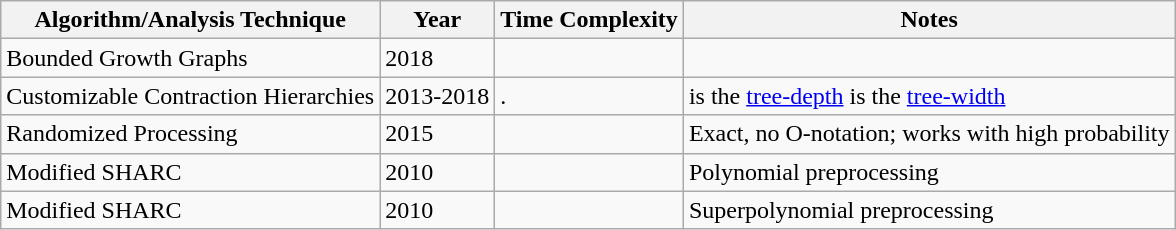<table class="wikitable">
<tr>
<th>Algorithm/Analysis Technique</th>
<th>Year</th>
<th>Time Complexity</th>
<th>Notes</th>
</tr>
<tr>
<td>Bounded Growth Graphs</td>
<td>2018</td>
<td></td>
</tr>
<tr>
<td>Customizable Contraction Hierarchies</td>
<td>2013-2018</td>
<td>.</td>
<td> is the <a href='#'>tree-depth</a> is the <a href='#'>tree-width</a></td>
</tr>
<tr>
<td>Randomized Processing</td>
<td>2015</td>
<td></td>
<td>Exact, no O-notation; works with high probability</td>
</tr>
<tr>
<td>Modified SHARC</td>
<td>2010</td>
<td></td>
<td>Polynomial preprocessing</td>
</tr>
<tr>
<td>Modified SHARC</td>
<td>2010</td>
<td></td>
<td>Superpolynomial preprocessing</td>
</tr>
</table>
